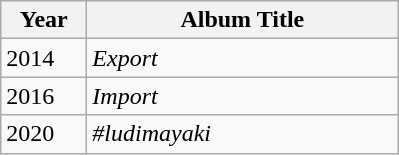<table class="wikitable">
<tr>
<th width=50px>Year</th>
<th width=200px>Album Title</th>
</tr>
<tr>
<td>2014</td>
<td><em>Export</em></td>
</tr>
<tr>
<td>2016</td>
<td><em>Import</em></td>
</tr>
<tr>
<td>2020</td>
<td><em>#ludimayaki</em></td>
</tr>
</table>
